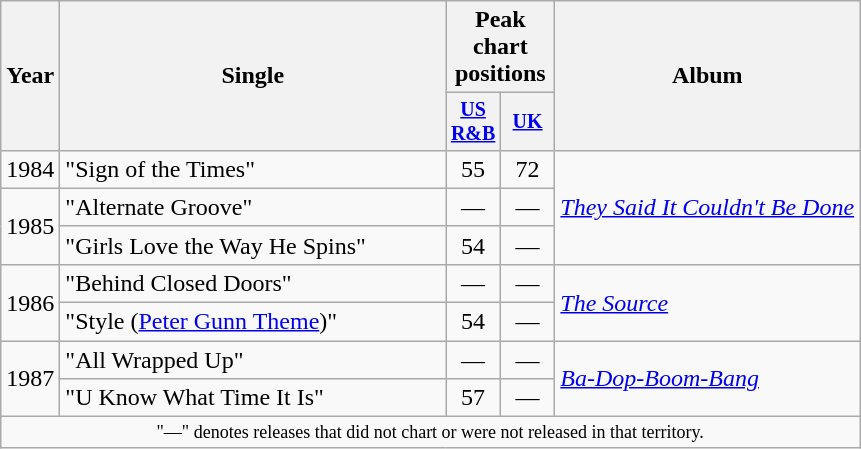<table class="wikitable" style=text-align:center;>
<tr>
<th rowspan="2">Year</th>
<th rowspan="2" width="250">Single</th>
<th colspan="2">Peak chart positions</th>
<th rowspan="2">Album</th>
</tr>
<tr style="font-size:smaller;">
<th width="30"><a href='#'>US R&B</a><br></th>
<th width="30"><a href='#'>UK</a><br></th>
</tr>
<tr>
<td align="center" rowspan="1">1984</td>
<td align=left>"Sign of the Times"</td>
<td>55</td>
<td>72</td>
<td align=left rowspan="3"><em><a href='#'>They Said It Couldn't Be Done</a></em></td>
</tr>
<tr>
<td rowspan="2">1985</td>
<td align=left>"Alternate Groove"</td>
<td>—</td>
<td>—</td>
</tr>
<tr>
<td align=left>"Girls Love the Way He Spins"</td>
<td>54</td>
<td>—</td>
</tr>
<tr>
<td rowspan="2">1986</td>
<td align=left>"Behind Closed Doors"</td>
<td>—</td>
<td>—</td>
<td align=left rowspan="2"><em><a href='#'>The Source</a></em></td>
</tr>
<tr>
<td align=left>"Style (<a href='#'>Peter Gunn Theme</a>)"</td>
<td>54</td>
<td>—</td>
</tr>
<tr>
<td rowspan="2">1987</td>
<td align=left>"All Wrapped Up"</td>
<td>—</td>
<td>—</td>
<td align=left rowspan="2"><em><a href='#'>Ba-Dop-Boom-Bang</a></em></td>
</tr>
<tr>
<td align=left>"U Know What Time It Is"</td>
<td>57</td>
<td>—</td>
</tr>
<tr>
<td colspan="6" style="text-align:center; font-size:9pt;">"—" denotes releases that did not chart or were not released in that territory.</td>
</tr>
</table>
